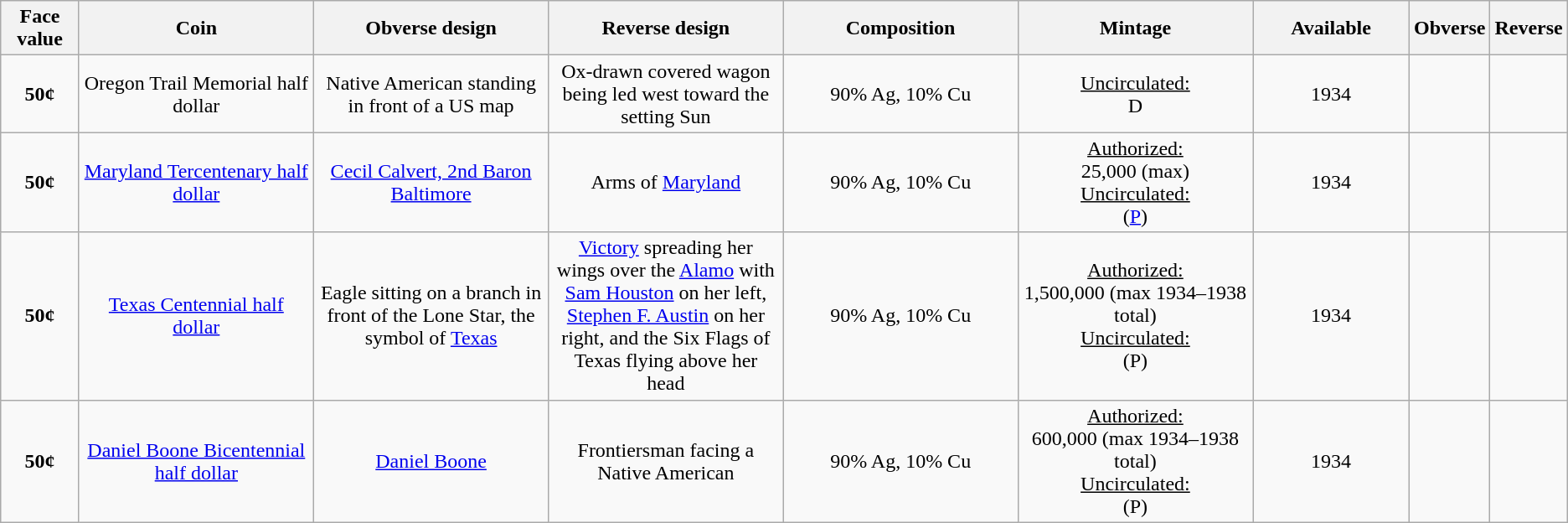<table class="wikitable">
<tr>
<th width="5%">Face value</th>
<th width="15%">Coin</th>
<th width="15%">Obverse design</th>
<th width="15%">Reverse design</th>
<th width="15%">Composition</th>
<th width="15%">Mintage</th>
<th width="10%">Available</th>
<th>Obverse</th>
<th>Reverse</th>
</tr>
<tr>
<td align="center"><strong>50¢</strong></td>
<td align="center">Oregon Trail Memorial half dollar</td>
<td align="center">Native American standing in front of a US map</td>
<td align="center">Ox-drawn covered wagon being led west toward the setting Sun</td>
<td align="center">90% Ag, 10% Cu</td>
<td align="center"><u>Uncirculated:</u><br> D</td>
<td align="center">1934</td>
<td></td>
<td></td>
</tr>
<tr>
<td align="center"><strong>50¢</strong></td>
<td align="center"><a href='#'>Maryland Tercentenary half dollar</a></td>
<td align="center"><a href='#'>Cecil Calvert, 2nd Baron Baltimore</a></td>
<td align="center">Arms of <a href='#'>Maryland</a></td>
<td align="center">90% Ag, 10% Cu</td>
<td align="center"><u>Authorized:</u><br>25,000 (max)<br><u>Uncirculated:</u><br> (<a href='#'>P</a>)</td>
<td align="center">1934</td>
<td></td>
<td></td>
</tr>
<tr>
<td align="center"><strong>50¢</strong></td>
<td align="center"><a href='#'>Texas Centennial half dollar</a></td>
<td align="center">Eagle sitting on a branch in front of the Lone Star, the symbol of <a href='#'>Texas</a></td>
<td align="center"><a href='#'>Victory</a> spreading her wings over the <a href='#'>Alamo</a> with <a href='#'>Sam Houston</a> on her left, <a href='#'>Stephen F. Austin</a> on her right, and the Six Flags of Texas flying above her head</td>
<td align="center">90% Ag, 10% Cu</td>
<td align="center"><u>Authorized:</u><br>1,500,000 (max 1934–1938 total)<br><u>Uncirculated:</u><br> (P)</td>
<td align="center">1934</td>
<td></td>
<td></td>
</tr>
<tr>
<td align="center"><strong>50¢</strong></td>
<td align="center"><a href='#'>Daniel Boone Bicentennial half dollar</a></td>
<td align="center"><a href='#'>Daniel Boone</a></td>
<td align="center">Frontiersman facing a Native American</td>
<td align="center">90% Ag, 10% Cu</td>
<td align="center"><u>Authorized:</u><br>600,000 (max 1934–1938 total)<br><u>Uncirculated:</u><br> (P)</td>
<td align="center">1934</td>
<td></td>
<td></td>
</tr>
</table>
